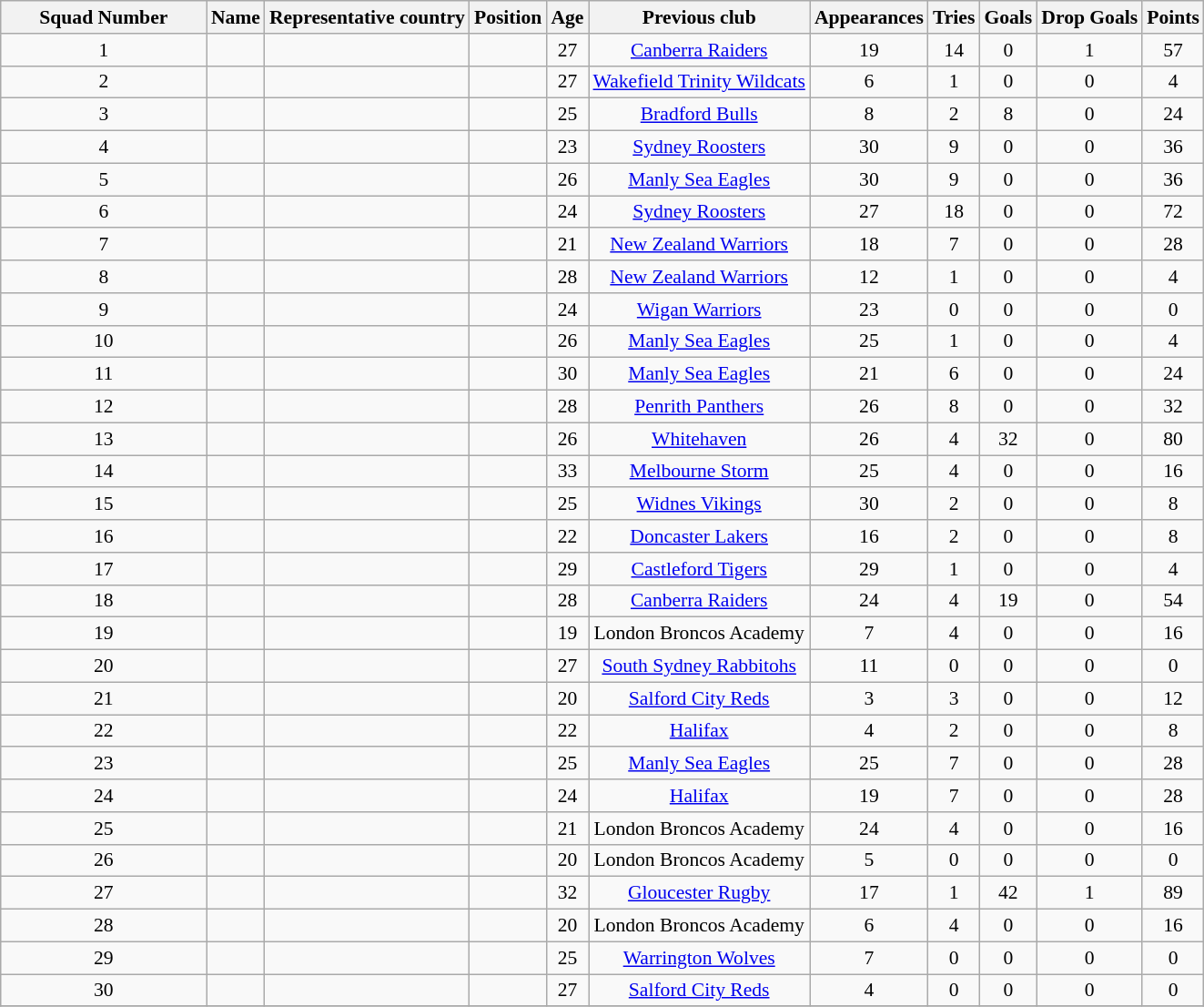<table class="wikitable sortable" style="text-align: center; font-size:90%">
<tr>
<th style="width:10em">Squad Number</th>
<th>Name</th>
<th>Representative country</th>
<th>Position</th>
<th>Age</th>
<th>Previous club</th>
<th>Appearances</th>
<th>Tries</th>
<th>Goals</th>
<th>Drop Goals</th>
<th>Points</th>
</tr>
<tr>
<td>1</td>
<td></td>
<td></td>
<td></td>
<td>27</td>
<td> <a href='#'>Canberra Raiders</a></td>
<td>19</td>
<td>14</td>
<td>0</td>
<td>1</td>
<td>57</td>
</tr>
<tr>
<td>2</td>
<td></td>
<td></td>
<td></td>
<td>27</td>
<td> <a href='#'>Wakefield Trinity Wildcats</a></td>
<td>6</td>
<td>1</td>
<td>0</td>
<td>0</td>
<td>4</td>
</tr>
<tr>
<td>3</td>
<td></td>
<td></td>
<td></td>
<td>25</td>
<td> <a href='#'>Bradford Bulls</a></td>
<td>8</td>
<td>2</td>
<td>8</td>
<td>0</td>
<td>24</td>
</tr>
<tr>
<td>4</td>
<td></td>
<td></td>
<td></td>
<td>23</td>
<td> <a href='#'>Sydney Roosters</a></td>
<td>30</td>
<td>9</td>
<td>0</td>
<td>0</td>
<td>36</td>
</tr>
<tr>
<td>5</td>
<td></td>
<td></td>
<td></td>
<td>26</td>
<td> <a href='#'>Manly Sea Eagles</a></td>
<td>30</td>
<td>9</td>
<td>0</td>
<td>0</td>
<td>36</td>
</tr>
<tr>
<td>6</td>
<td></td>
<td></td>
<td></td>
<td>24</td>
<td> <a href='#'>Sydney Roosters</a></td>
<td>27</td>
<td>18</td>
<td>0</td>
<td>0</td>
<td>72</td>
</tr>
<tr>
<td>7</td>
<td></td>
<td></td>
<td></td>
<td>21</td>
<td> <a href='#'>New Zealand Warriors</a></td>
<td>18</td>
<td>7</td>
<td>0</td>
<td>0</td>
<td>28</td>
</tr>
<tr>
<td>8</td>
<td></td>
<td></td>
<td></td>
<td>28</td>
<td> <a href='#'>New Zealand Warriors</a></td>
<td>12</td>
<td>1</td>
<td>0</td>
<td>0</td>
<td>4</td>
</tr>
<tr>
<td>9</td>
<td></td>
<td></td>
<td></td>
<td>24</td>
<td> <a href='#'>Wigan Warriors</a></td>
<td>23</td>
<td>0</td>
<td>0</td>
<td>0</td>
<td>0</td>
</tr>
<tr>
<td>10</td>
<td></td>
<td></td>
<td></td>
<td>26</td>
<td> <a href='#'>Manly Sea Eagles</a></td>
<td>25</td>
<td>1</td>
<td>0</td>
<td>0</td>
<td>4</td>
</tr>
<tr>
<td>11</td>
<td></td>
<td></td>
<td></td>
<td>30</td>
<td> <a href='#'>Manly Sea Eagles</a></td>
<td>21</td>
<td>6</td>
<td>0</td>
<td>0</td>
<td>24</td>
</tr>
<tr>
<td>12</td>
<td></td>
<td></td>
<td></td>
<td>28</td>
<td> <a href='#'>Penrith Panthers</a></td>
<td>26</td>
<td>8</td>
<td>0</td>
<td>0</td>
<td>32</td>
</tr>
<tr>
<td>13</td>
<td></td>
<td></td>
<td></td>
<td>26</td>
<td> <a href='#'>Whitehaven</a></td>
<td>26</td>
<td>4</td>
<td>32</td>
<td>0</td>
<td>80</td>
</tr>
<tr>
<td>14</td>
<td></td>
<td></td>
<td></td>
<td>33</td>
<td> <a href='#'>Melbourne Storm</a></td>
<td>25</td>
<td>4</td>
<td>0</td>
<td>0</td>
<td>16</td>
</tr>
<tr>
<td>15</td>
<td></td>
<td></td>
<td></td>
<td>25</td>
<td> <a href='#'>Widnes Vikings</a></td>
<td>30</td>
<td>2</td>
<td>0</td>
<td>0</td>
<td>8</td>
</tr>
<tr>
<td>16</td>
<td></td>
<td></td>
<td></td>
<td>22</td>
<td> <a href='#'>Doncaster Lakers</a></td>
<td>16</td>
<td>2</td>
<td>0</td>
<td>0</td>
<td>8</td>
</tr>
<tr>
<td>17</td>
<td></td>
<td></td>
<td></td>
<td>29</td>
<td> <a href='#'>Castleford Tigers</a></td>
<td>29</td>
<td>1</td>
<td>0</td>
<td>0</td>
<td>4</td>
</tr>
<tr>
<td>18</td>
<td></td>
<td></td>
<td></td>
<td>28</td>
<td> <a href='#'>Canberra Raiders</a></td>
<td>24</td>
<td>4</td>
<td>19</td>
<td>0</td>
<td>54</td>
</tr>
<tr>
<td>19</td>
<td></td>
<td></td>
<td></td>
<td>19</td>
<td> London Broncos Academy</td>
<td>7</td>
<td>4</td>
<td>0</td>
<td>0</td>
<td>16</td>
</tr>
<tr>
<td>20</td>
<td></td>
<td></td>
<td></td>
<td>27</td>
<td> <a href='#'>South Sydney Rabbitohs</a></td>
<td>11</td>
<td>0</td>
<td>0</td>
<td>0</td>
<td>0</td>
</tr>
<tr>
<td>21</td>
<td></td>
<td></td>
<td></td>
<td>20</td>
<td> <a href='#'>Salford City Reds</a></td>
<td>3</td>
<td>3</td>
<td>0</td>
<td>0</td>
<td>12</td>
</tr>
<tr>
<td>22</td>
<td></td>
<td></td>
<td></td>
<td>22</td>
<td> <a href='#'>Halifax</a></td>
<td>4</td>
<td>2</td>
<td>0</td>
<td>0</td>
<td>8</td>
</tr>
<tr>
<td>23</td>
<td></td>
<td></td>
<td></td>
<td>25</td>
<td> <a href='#'>Manly Sea Eagles</a></td>
<td>25</td>
<td>7</td>
<td>0</td>
<td>0</td>
<td>28</td>
</tr>
<tr>
<td>24</td>
<td></td>
<td></td>
<td></td>
<td>24</td>
<td> <a href='#'>Halifax</a></td>
<td>19</td>
<td>7</td>
<td>0</td>
<td>0</td>
<td>28</td>
</tr>
<tr>
<td>25</td>
<td></td>
<td></td>
<td></td>
<td>21</td>
<td> London Broncos Academy</td>
<td>24</td>
<td>4</td>
<td>0</td>
<td>0</td>
<td>16</td>
</tr>
<tr>
<td>26</td>
<td></td>
<td></td>
<td></td>
<td>20</td>
<td> London Broncos Academy</td>
<td>5</td>
<td>0</td>
<td>0</td>
<td>0</td>
<td>0</td>
</tr>
<tr>
<td>27</td>
<td></td>
<td></td>
<td></td>
<td>32</td>
<td> <a href='#'>Gloucester Rugby</a></td>
<td>17</td>
<td>1</td>
<td>42</td>
<td>1</td>
<td>89</td>
</tr>
<tr>
<td>28</td>
<td></td>
<td></td>
<td></td>
<td>20</td>
<td> London Broncos Academy</td>
<td>6</td>
<td>4</td>
<td>0</td>
<td>0</td>
<td>16</td>
</tr>
<tr>
<td>29</td>
<td></td>
<td></td>
<td></td>
<td>25</td>
<td> <a href='#'>Warrington Wolves</a></td>
<td>7</td>
<td>0</td>
<td>0</td>
<td>0</td>
<td>0</td>
</tr>
<tr>
<td>30</td>
<td></td>
<td></td>
<td></td>
<td>27</td>
<td> <a href='#'>Salford City Reds</a></td>
<td>4</td>
<td>0</td>
<td>0</td>
<td>0</td>
<td>0</td>
</tr>
<tr>
</tr>
</table>
